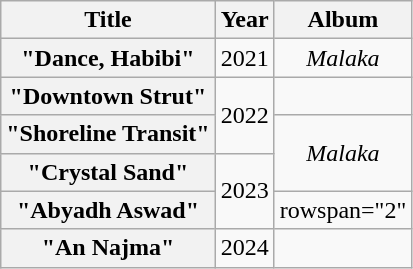<table class="wikitable plainrowheaders" style="text-align:center;">
<tr>
<th scope="col">Title</th>
<th scope="col">Year</th>
<th scope="col">Album</th>
</tr>
<tr>
<th scope="row">"Dance, Habibi"</th>
<td>2021</td>
<td><em>Malaka</em></td>
</tr>
<tr>
<th scope="row">"Downtown Strut"</th>
<td rowspan="2">2022</td>
<td></td>
</tr>
<tr>
<th scope="row">"Shoreline Transit"</th>
<td rowspan="2"><em>Malaka</em></td>
</tr>
<tr>
<th scope="row">"Crystal Sand"</th>
<td rowspan="2">2023</td>
</tr>
<tr>
<th scope="row">"Abyadh Aswad"</th>
<td>rowspan="2" </td>
</tr>
<tr>
<th scope="row">"An Najma"<br></th>
<td>2024</td>
</tr>
</table>
